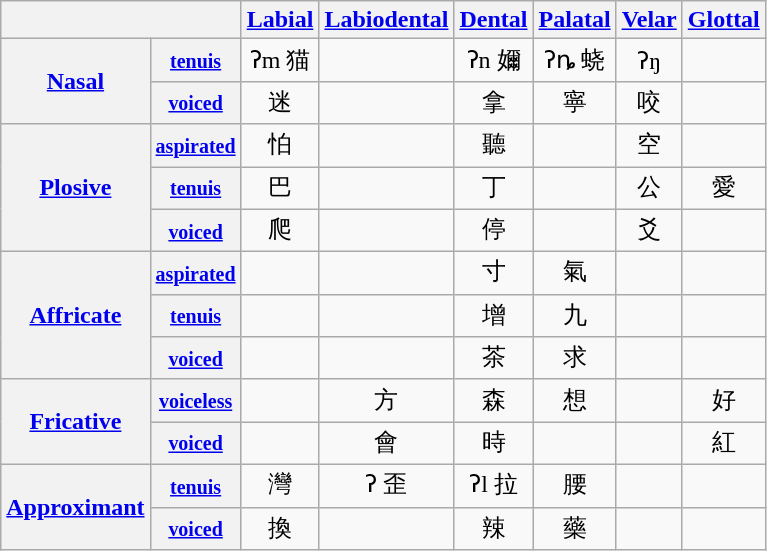<table class="wikitable" style="text-align: center">
<tr>
<th colspan=2> </th>
<th><a href='#'>Labial</a></th>
<th><a href='#'>Labiodental</a></th>
<th><a href='#'>Dental</a></th>
<th><a href='#'>Palatal</a></th>
<th><a href='#'>Velar</a></th>
<th><a href='#'>Glottal</a></th>
</tr>
<tr align=center>
<th rowspan=2><a href='#'>Nasal</a></th>
<th><small><a href='#'>tenuis</a></small></th>
<td>ʔm 猫</td>
<td></td>
<td>ʔn 嬭</td>
<td>ʔȵ 蛲</td>
<td>ʔŋ</td>
<td> </td>
</tr>
<tr align=center>
<th><small><a href='#'>voiced</a></small></th>
<td> 迷</td>
<td></td>
<td> 拿</td>
<td> 寧</td>
<td> 咬</td>
<td> </td>
</tr>
<tr align=center>
<th rowspan=3><a href='#'>Plosive</a></th>
<th><small><a href='#'>aspirated</a></small></th>
<td> 怕</td>
<td></td>
<td> 聽</td>
<td></td>
<td> 空</td>
<td></td>
</tr>
<tr align=center>
<th><small><a href='#'>tenuis</a></small></th>
<td> 巴</td>
<td></td>
<td> 丁</td>
<td></td>
<td> 公</td>
<td> 愛</td>
</tr>
<tr align=center>
<th><small><a href='#'>voiced</a></small></th>
<td> 爬</td>
<td></td>
<td> 停</td>
<td></td>
<td> 爻</td>
<td></td>
</tr>
<tr align=center>
<th rowspan=3><a href='#'>Affricate</a></th>
<th><small><a href='#'>aspirated</a></small></th>
<td></td>
<td></td>
<td> 寸</td>
<td> 氣</td>
<td></td>
<td> </td>
</tr>
<tr align=center>
<th><small><a href='#'>tenuis</a></small></th>
<td></td>
<td></td>
<td> 增</td>
<td> 九</td>
<td></td>
<td> </td>
</tr>
<tr align=center>
<th><small><a href='#'>voiced</a></small></th>
<td></td>
<td></td>
<td> 茶</td>
<td> 求</td>
<td></td>
<td> </td>
</tr>
<tr align=center>
<th rowspan="2"><a href='#'>Fricative</a></th>
<th><small><a href='#'>voiceless</a></small></th>
<td></td>
<td> 方</td>
<td> 森</td>
<td> 想</td>
<td></td>
<td> 好</td>
</tr>
<tr align="center">
<th><small><a href='#'>voiced</a></small></th>
<td></td>
<td> 會</td>
<td> 時</td>
<td></td>
<td> </td>
<td> 紅</td>
</tr>
<tr align="center">
<th rowspan="2"><a href='#'>Approximant</a></th>
<th><small><a href='#'>tenuis</a></small></th>
<td> 灣</td>
<td>ʔ 歪</td>
<td>ʔl 拉</td>
<td> 腰</td>
<td></td>
<td> </td>
</tr>
<tr align="center">
<th><small><a href='#'>voiced</a></small></th>
<td> 換</td>
<td></td>
<td> 辣</td>
<td> 藥</td>
<td></td>
<td></td>
</tr>
</table>
